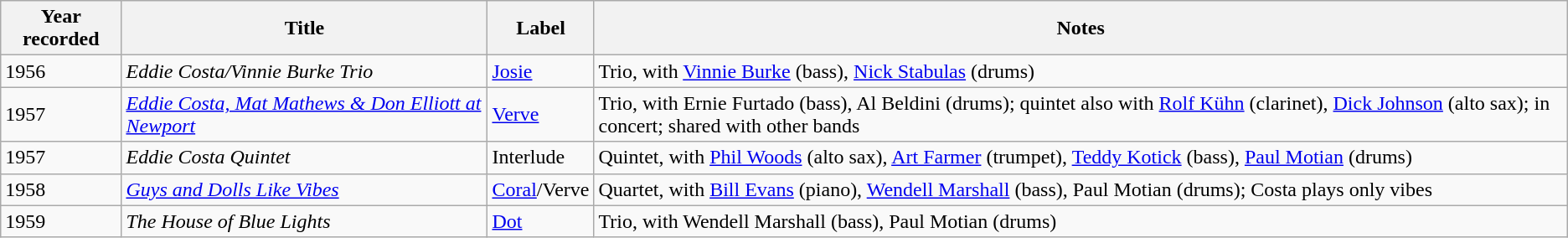<table class="wikitable sortable">
<tr>
<th>Year recorded</th>
<th>Title</th>
<th>Label</th>
<th>Notes</th>
</tr>
<tr>
<td>1956</td>
<td><em>Eddie Costa/Vinnie Burke Trio</em></td>
<td><a href='#'>Josie</a></td>
<td>Trio, with <a href='#'>Vinnie Burke</a> (bass), <a href='#'>Nick Stabulas</a> (drums)</td>
</tr>
<tr>
<td>1957</td>
<td><em><a href='#'>Eddie Costa, Mat Mathews & Don Elliott at Newport</a></em></td>
<td><a href='#'>Verve</a></td>
<td>Trio, with Ernie Furtado (bass), Al Beldini (drums); quintet also with <a href='#'>Rolf Kühn</a> (clarinet), <a href='#'>Dick Johnson</a> (alto sax); in concert; shared with other bands</td>
</tr>
<tr>
<td>1957</td>
<td><em>Eddie Costa Quintet</em></td>
<td>Interlude</td>
<td>Quintet, with <a href='#'>Phil Woods</a> (alto sax), <a href='#'>Art Farmer</a> (trumpet), <a href='#'>Teddy Kotick</a> (bass), <a href='#'>Paul Motian</a> (drums)</td>
</tr>
<tr>
<td>1958</td>
<td><em><a href='#'>Guys and Dolls Like Vibes</a></em></td>
<td><a href='#'>Coral</a>/Verve</td>
<td>Quartet, with <a href='#'>Bill Evans</a> (piano), <a href='#'>Wendell Marshall</a> (bass), Paul Motian (drums); Costa plays only vibes</td>
</tr>
<tr>
<td>1959</td>
<td><em>The House of Blue Lights</em></td>
<td><a href='#'>Dot</a></td>
<td>Trio, with Wendell Marshall (bass), Paul Motian (drums)</td>
</tr>
</table>
